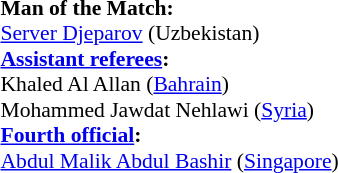<table style="width:50%; font-size:90%;">
<tr>
<td><br><strong>Man of the Match:</strong>
<br><a href='#'>Server Djeparov</a> (Uzbekistan)<br><strong><a href='#'>Assistant referees</a>:</strong>
<br>Khaled Al Allan (<a href='#'>Bahrain</a>)
<br>Mohammed Jawdat Nehlawi (<a href='#'>Syria</a>)
<br><strong><a href='#'>Fourth official</a>:</strong>
<br><a href='#'>Abdul Malik Abdul Bashir</a> (<a href='#'>Singapore</a>)</td>
</tr>
</table>
